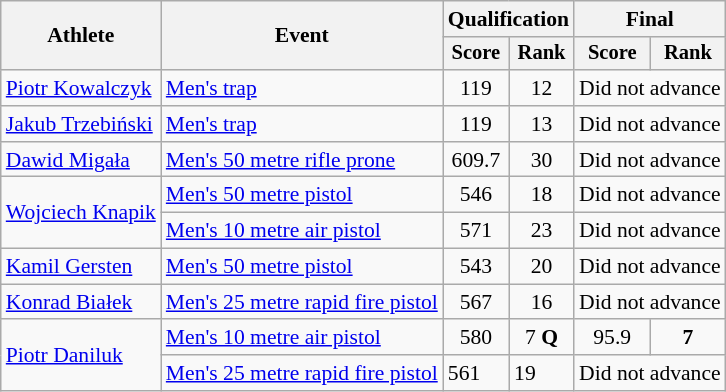<table class="wikitable" style="font-size:90%">
<tr>
<th rowspan="2">Athlete</th>
<th rowspan="2">Event</th>
<th colspan="2">Qualification</th>
<th colspan="2">Final</th>
</tr>
<tr style="font-size:95%">
<th>Score</th>
<th>Rank</th>
<th>Score</th>
<th>Rank</th>
</tr>
<tr align=center>
<td align=left rowspan=1><a href='#'>Piotr Kowalczyk</a></td>
<td align=left><a href='#'>Men's trap</a></td>
<td>119</td>
<td>12</td>
<td colspan=2>Did not advance</td>
</tr>
<tr align=center>
<td align=left rowspan=1><a href='#'>Jakub Trzebiński</a></td>
<td align=left><a href='#'>Men's trap</a></td>
<td>119</td>
<td>13</td>
<td colspan=2>Did not advance</td>
</tr>
<tr align=center>
<td align=left rowspan=1><a href='#'>Dawid Migała</a></td>
<td align=left><a href='#'>Men's 50 metre rifle prone</a></td>
<td>609.7</td>
<td>30</td>
<td colspan=2>Did not advance</td>
</tr>
<tr align=center>
<td align=left rowspan=2><a href='#'>Wojciech Knapik</a></td>
<td align=left><a href='#'>Men's 50 metre pistol</a></td>
<td>546</td>
<td>18</td>
<td colspan=2>Did not advance</td>
</tr>
<tr align=center>
<td align=left><a href='#'>Men's 10 metre air pistol</a></td>
<td>571</td>
<td>23</td>
<td colspan=2>Did not advance</td>
</tr>
<tr align=center>
<td align=left rowspan=1><a href='#'>Kamil Gersten</a></td>
<td align=left><a href='#'>Men's 50 metre pistol</a></td>
<td>543</td>
<td>20</td>
<td colspan=2>Did not advance</td>
</tr>
<tr align=center>
<td align=left rowspan=1><a href='#'>Konrad Białek</a></td>
<td align=left><a href='#'>Men's 25 metre rapid fire pistol</a></td>
<td>567</td>
<td>16</td>
<td colspan=2>Did not advance</td>
</tr>
<tr align=center>
<td align=left rowspan=2><a href='#'>Piotr Daniluk</a></td>
<td align=left><a href='#'>Men's 10 metre air pistol</a></td>
<td>580</td>
<td>7 <strong>Q</strong></td>
<td>95.9</td>
<td><strong>7</strong></td>
</tr>
<tr>
<td align=left><a href='#'>Men's 25 metre rapid fire pistol</a></td>
<td>561</td>
<td>19</td>
<td colspan=2>Did not advance</td>
</tr>
</table>
